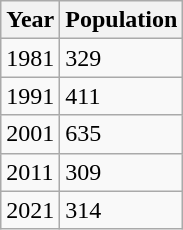<table class="wikitable">
<tr>
<th>Year</th>
<th>Population</th>
</tr>
<tr>
<td>1981</td>
<td>329</td>
</tr>
<tr>
<td>1991</td>
<td>411</td>
</tr>
<tr>
<td>2001</td>
<td>635</td>
</tr>
<tr>
<td>2011</td>
<td>309</td>
</tr>
<tr>
<td>2021</td>
<td>314</td>
</tr>
</table>
